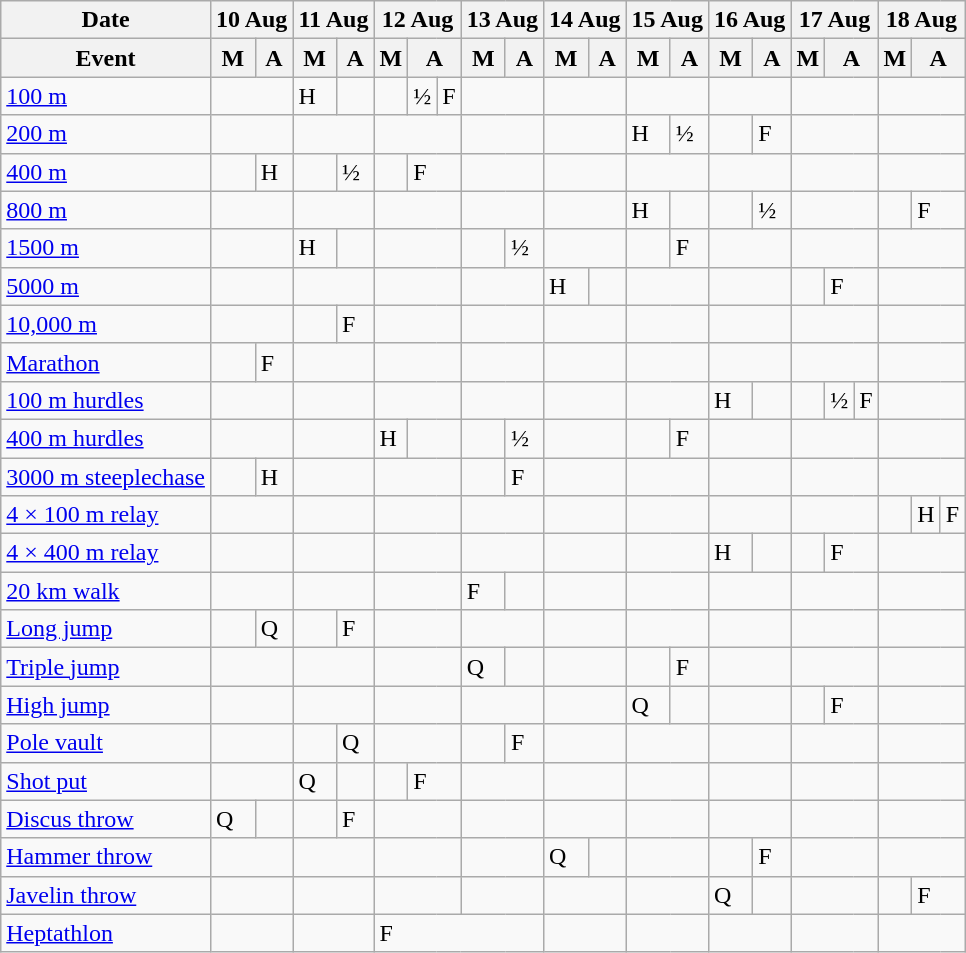<table class="wikitable athletics-schedule">
<tr>
<th>Date</th>
<th colspan="2">10 Aug</th>
<th colspan="2">11 Aug</th>
<th colspan="3">12 Aug</th>
<th colspan="2">13 Aug</th>
<th colspan="2">14 Aug</th>
<th colspan="2">15 Aug</th>
<th colspan="2">16 Aug</th>
<th colspan="3">17 Aug</th>
<th colspan="3">18 Aug</th>
</tr>
<tr>
<th>Event</th>
<th>M</th>
<th>A</th>
<th>M</th>
<th>A</th>
<th>M</th>
<th colspan="2">A</th>
<th>M</th>
<th>A</th>
<th>M</th>
<th>A</th>
<th>M</th>
<th>A</th>
<th>M</th>
<th>A</th>
<th>M</th>
<th colspan="2">A</th>
<th>M</th>
<th colspan="2">A</th>
</tr>
<tr>
<td class="event"><a href='#'>100 m</a></td>
<td colspan="2"></td>
<td class="heats">H</td>
<td></td>
<td></td>
<td class="semifinals">½</td>
<td class="final">F</td>
<td colspan="2"></td>
<td colspan="2"></td>
<td colspan="2"></td>
<td colspan="2"></td>
<td colspan="3"></td>
<td colspan="3"></td>
</tr>
<tr>
<td class="event"><a href='#'>200 m</a></td>
<td colspan="2"></td>
<td colspan="2"></td>
<td colspan="3"></td>
<td colspan="2"></td>
<td colspan="2"></td>
<td class="heats">H</td>
<td class="semifinals">½</td>
<td></td>
<td class="final">F</td>
<td colspan="3"></td>
<td colspan="3"></td>
</tr>
<tr>
<td class="event"><a href='#'>400 m</a></td>
<td></td>
<td class="heats">H</td>
<td></td>
<td class="semifinals">½</td>
<td></td>
<td class="final" colspan="2">F</td>
<td colspan="2"></td>
<td colspan="2"></td>
<td colspan="2"></td>
<td colspan="2"></td>
<td colspan="3"></td>
<td colspan="3"></td>
</tr>
<tr>
<td class="event"><a href='#'>800 m</a></td>
<td colspan="2"></td>
<td colspan="2"></td>
<td colspan="3"></td>
<td colspan="2"></td>
<td colspan="2"></td>
<td class="heats">H</td>
<td></td>
<td></td>
<td class="semifinals">½</td>
<td colspan="3"></td>
<td></td>
<td class="final" colspan="2">F</td>
</tr>
<tr>
<td class="event"><a href='#'>1500 m</a></td>
<td colspan="2"></td>
<td class="heats">H</td>
<td></td>
<td colspan="3"></td>
<td></td>
<td class="semifinals">½</td>
<td colspan="2"></td>
<td></td>
<td class="final">F</td>
<td colspan="2"></td>
<td colspan="3"></td>
<td colspan="3"></td>
</tr>
<tr>
<td class="event"><a href='#'>5000 m</a></td>
<td colspan="2"></td>
<td colspan="2"></td>
<td colspan="3"></td>
<td colspan="2"></td>
<td class="heats">H</td>
<td></td>
<td colspan="2"></td>
<td colspan="2"></td>
<td></td>
<td class="final" colspan="2">F</td>
<td colspan="3"></td>
</tr>
<tr>
<td class="event"><a href='#'>10,000 m</a></td>
<td colspan="2"></td>
<td></td>
<td class="final">F</td>
<td colspan="3"></td>
<td colspan="2"></td>
<td colspan="2"></td>
<td colspan="2"></td>
<td colspan="2"></td>
<td colspan="3"></td>
<td colspan="3"></td>
</tr>
<tr>
<td class="event"><a href='#'>Marathon</a></td>
<td></td>
<td class="final">F</td>
<td colspan="2"></td>
<td colspan="3"></td>
<td colspan="2"></td>
<td colspan="2"></td>
<td colspan="2"></td>
<td colspan="2"></td>
<td colspan="3"></td>
<td colspan="3"></td>
</tr>
<tr>
<td class="event"><a href='#'>100 m hurdles</a></td>
<td colspan="2"></td>
<td colspan="2"></td>
<td colspan="3"></td>
<td colspan="2"></td>
<td colspan="2"></td>
<td colspan="2"></td>
<td class="heats">H</td>
<td></td>
<td></td>
<td class="semifinals">½</td>
<td class="final">F</td>
<td colspan="3"></td>
</tr>
<tr>
<td class="event"><a href='#'>400 m hurdles</a></td>
<td colspan="2"></td>
<td colspan="2"></td>
<td class="heats">H</td>
<td colspan="2"></td>
<td></td>
<td class="semifinals">½</td>
<td colspan="2"></td>
<td></td>
<td class="final">F</td>
<td colspan="2"></td>
<td colspan="3"></td>
<td colspan="3"></td>
</tr>
<tr>
<td class="event"><a href='#'>3000 m steeplechase</a></td>
<td></td>
<td class="heats">H</td>
<td colspan="2"></td>
<td colspan="3"></td>
<td></td>
<td class="final">F</td>
<td colspan="2"></td>
<td colspan="2"></td>
<td colspan="2"></td>
<td colspan="3"></td>
<td colspan="3"></td>
</tr>
<tr>
<td class="event"><a href='#'>4 × 100 m relay</a></td>
<td colspan="2"></td>
<td colspan="2"></td>
<td colspan="3"></td>
<td colspan="2"></td>
<td colspan="2"></td>
<td colspan="2"></td>
<td colspan="2"></td>
<td colspan="3"></td>
<td></td>
<td class="heats">H</td>
<td class="final">F</td>
</tr>
<tr>
<td class="event"><a href='#'>4 × 400 m relay</a></td>
<td colspan="2"></td>
<td colspan="2"></td>
<td colspan="3"></td>
<td colspan="2"></td>
<td colspan="2"></td>
<td colspan="2"></td>
<td class="heats">H</td>
<td></td>
<td></td>
<td class="final" colspan="2">F</td>
<td colspan="3"></td>
</tr>
<tr>
<td class="event"><a href='#'>20 km walk</a></td>
<td colspan="2"></td>
<td colspan="2"></td>
<td colspan="3"></td>
<td class="final">F</td>
<td></td>
<td colspan="2"></td>
<td colspan="2"></td>
<td colspan="2"></td>
<td colspan="3"></td>
<td colspan="3"></td>
</tr>
<tr>
<td class="event"><a href='#'>Long jump</a></td>
<td></td>
<td class="qualifiers">Q</td>
<td></td>
<td class="final">F</td>
<td colspan="3"></td>
<td colspan="2"></td>
<td colspan="2"></td>
<td colspan="2"></td>
<td colspan="2"></td>
<td colspan="3"></td>
<td colspan="3"></td>
</tr>
<tr>
<td class="event"><a href='#'>Triple jump</a></td>
<td colspan="2"></td>
<td colspan="2"></td>
<td colspan="3"></td>
<td class="qualifiers">Q</td>
<td></td>
<td colspan="2"></td>
<td></td>
<td class="final">F</td>
<td colspan="2"></td>
<td colspan="3"></td>
<td colspan="3"></td>
</tr>
<tr>
<td class="event"><a href='#'>High jump</a></td>
<td colspan="2"></td>
<td colspan="2"></td>
<td colspan="3"></td>
<td colspan="2"></td>
<td colspan="2"></td>
<td class="qualifiers">Q</td>
<td></td>
<td colspan="2"></td>
<td></td>
<td class="final" colspan="2">F</td>
<td colspan="3"></td>
</tr>
<tr>
<td class="event"><a href='#'>Pole vault</a></td>
<td colspan="2"></td>
<td></td>
<td class="qualifiers">Q</td>
<td colspan="3"></td>
<td></td>
<td class="final">F</td>
<td colspan="2"></td>
<td colspan="2"></td>
<td colspan="2"></td>
<td colspan="3"></td>
<td colspan="3"></td>
</tr>
<tr>
<td class="event"><a href='#'>Shot put</a></td>
<td colspan="2"></td>
<td class="qualifiers">Q</td>
<td></td>
<td></td>
<td class="final" colspan="2">F</td>
<td colspan="2"></td>
<td colspan="2"></td>
<td colspan="2"></td>
<td colspan="2"></td>
<td colspan="3"></td>
<td colspan="3"></td>
</tr>
<tr>
<td class="event"><a href='#'>Discus throw</a></td>
<td class="qualifiers">Q</td>
<td></td>
<td></td>
<td class="final">F</td>
<td colspan="3"></td>
<td colspan="2"></td>
<td colspan="2"></td>
<td colspan="2"></td>
<td colspan="2"></td>
<td colspan="3"></td>
<td colspan="3"></td>
</tr>
<tr>
<td class="event"><a href='#'>Hammer throw</a></td>
<td colspan="2"></td>
<td colspan="2"></td>
<td colspan="3"></td>
<td colspan="2"></td>
<td class="qualifiers">Q</td>
<td></td>
<td colspan="2"></td>
<td></td>
<td class="final">F</td>
<td colspan="3"></td>
<td colspan="3"></td>
</tr>
<tr>
<td class="event"><a href='#'>Javelin throw</a></td>
<td colspan="2"></td>
<td colspan="2"></td>
<td colspan="3"></td>
<td colspan="2"></td>
<td colspan="2"></td>
<td colspan="2"></td>
<td class="qualifiers">Q</td>
<td></td>
<td colspan="3"></td>
<td></td>
<td class="final" colspan="2">F</td>
</tr>
<tr>
<td class="event"><a href='#'>Heptathlon</a></td>
<td colspan="2"></td>
<td colspan="2"></td>
<td class="final" colspan="5">F</td>
<td colspan="2"></td>
<td colspan="2"></td>
<td colspan="2"></td>
<td colspan="3"></td>
<td colspan="3"></td>
</tr>
</table>
